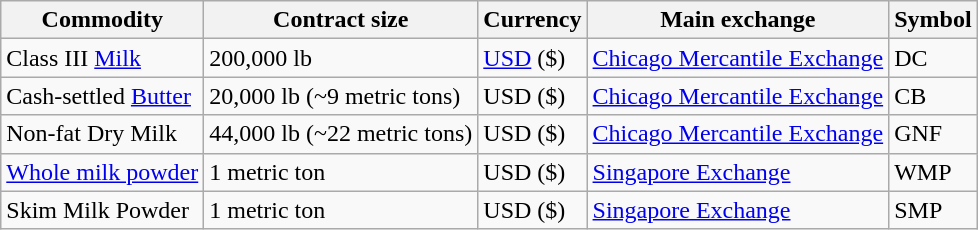<table class="wikitable sortable">
<tr>
<th>Commodity</th>
<th>Contract size</th>
<th>Currency</th>
<th>Main exchange</th>
<th>Symbol</th>
</tr>
<tr>
<td>Class III <a href='#'>Milk</a></td>
<td>200,000 lb</td>
<td><a href='#'>USD</a> ($)</td>
<td><a href='#'>Chicago Mercantile Exchange</a></td>
<td>DC</td>
</tr>
<tr>
<td>Cash-settled <a href='#'>Butter</a></td>
<td>20,000 lb (~9 metric tons)</td>
<td>USD ($)</td>
<td><a href='#'>Chicago Mercantile Exchange</a></td>
<td>CB</td>
</tr>
<tr>
<td>Non-fat Dry Milk</td>
<td>44,000 lb (~22 metric tons)</td>
<td>USD ($)</td>
<td><a href='#'>Chicago Mercantile Exchange</a></td>
<td>GNF</td>
</tr>
<tr>
<td><a href='#'>Whole milk powder</a></td>
<td>1 metric ton</td>
<td>USD ($)</td>
<td><a href='#'>Singapore Exchange</a></td>
<td>WMP</td>
</tr>
<tr>
<td>Skim Milk Powder</td>
<td>1 metric ton</td>
<td>USD ($)</td>
<td><a href='#'>Singapore Exchange</a></td>
<td>SMP</td>
</tr>
</table>
